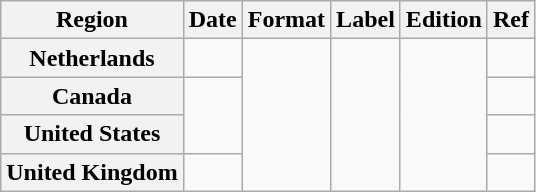<table class="wikitable plainrowheaders">
<tr>
<th scope="col">Region</th>
<th scope="col">Date</th>
<th scope="col">Format</th>
<th scope="col">Label</th>
<th scope="col">Edition</th>
<th scope="col">Ref</th>
</tr>
<tr>
<th scope="row">Netherlands</th>
<td></td>
<td rowspan="4"></td>
<td rowspan="4"></td>
<td rowspan="4"></td>
<td></td>
</tr>
<tr>
<th scope="row">Canada</th>
<td rowspan="2"></td>
<td></td>
</tr>
<tr>
<th scope="row">United States</th>
<td></td>
</tr>
<tr>
<th scope="row">United Kingdom</th>
<td rowspan="1"></td>
<td></td>
</tr>
</table>
